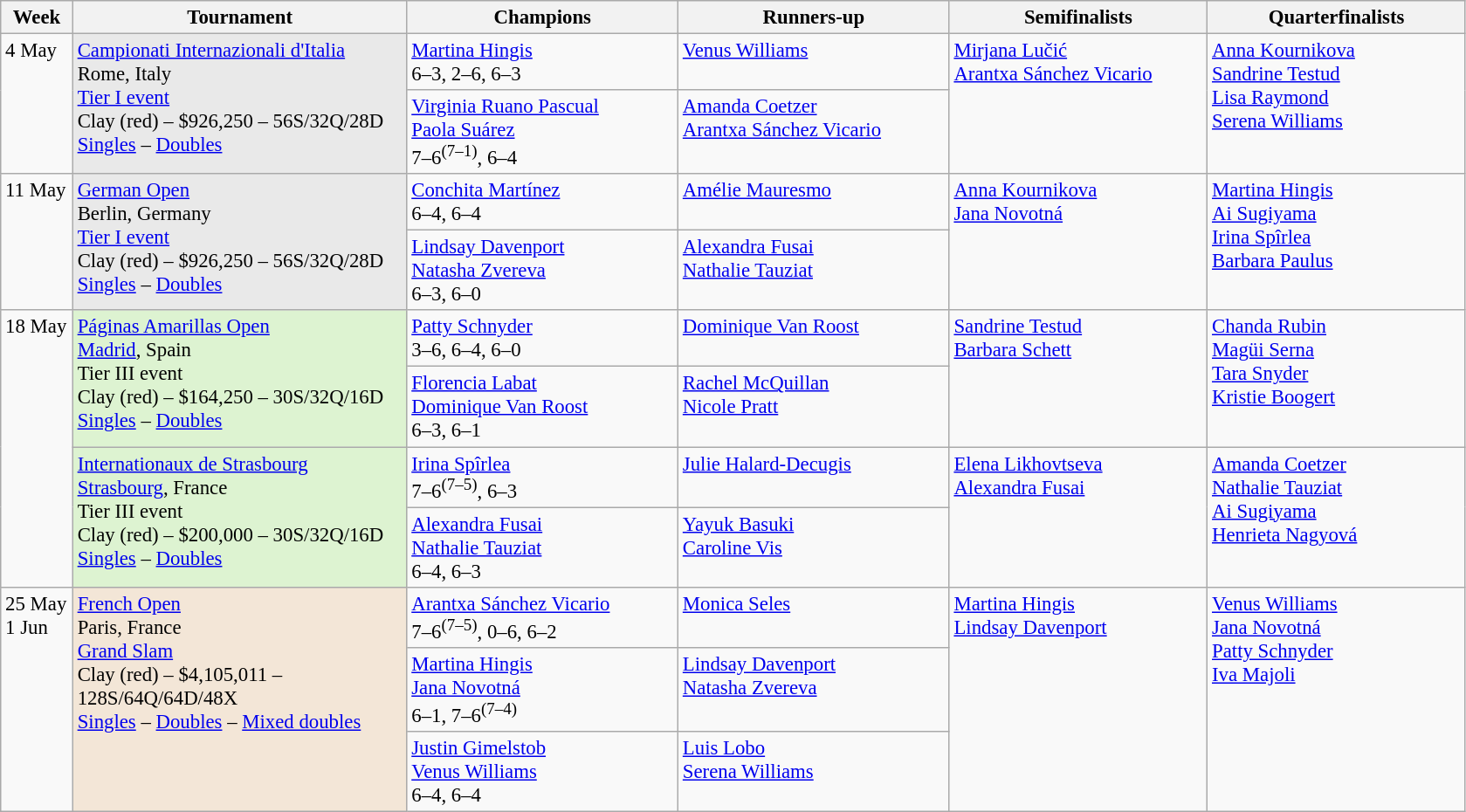<table class=wikitable style=font-size:95%>
<tr>
<th style="width:48px;">Week</th>
<th style="width:248px;">Tournament</th>
<th style="width:200px;">Champions</th>
<th style="width:200px;">Runners-up</th>
<th style="width:190px;">Semifinalists</th>
<th style="width:190px;">Quarterfinalists</th>
</tr>
<tr valign="top">
<td rowspan=2>4 May</td>
<td rowspan=2 bgcolor=#E9E9E9><a href='#'>Campionati Internazionali d'Italia</a><br>Rome, Italy <br><a href='#'>Tier I event</a> <br> Clay (red) – $926,250 – 56S/32Q/28D<br> <a href='#'>Singles</a> – <a href='#'>Doubles</a></td>
<td> <a href='#'>Martina Hingis</a><br>6–3, 2–6, 6–3</td>
<td> <a href='#'>Venus Williams</a></td>
<td rowspan=2>  <a href='#'>Mirjana Lučić</a><br> <a href='#'>Arantxa Sánchez Vicario</a></td>
<td rowspan=2> <a href='#'>Anna Kournikova</a><br> <a href='#'>Sandrine Testud</a><br> <a href='#'>Lisa Raymond</a><br> <a href='#'>Serena Williams</a></td>
</tr>
<tr valign="top">
<td> <a href='#'>Virginia Ruano Pascual</a> <br>  <a href='#'>Paola Suárez</a><br> 7–6<sup>(7–1)</sup>, 6–4</td>
<td> <a href='#'>Amanda Coetzer</a> <br>  <a href='#'>Arantxa Sánchez Vicario</a></td>
</tr>
<tr valign=top>
<td rowspan=2>11 May</td>
<td rowspan=2 bgcolor=#E9E9E9><a href='#'>German Open</a><br>Berlin, Germany <br><a href='#'>Tier I event</a> <br> Clay (red) – $926,250 – 56S/32Q/28D<br> <a href='#'>Singles</a> – <a href='#'>Doubles</a></td>
<td> <a href='#'>Conchita Martínez</a><br>6–4, 6–4</td>
<td> <a href='#'>Amélie Mauresmo</a></td>
<td rowspan=2>  <a href='#'>Anna Kournikova</a><br> <a href='#'>Jana Novotná</a></td>
<td rowspan=2> <a href='#'>Martina Hingis</a><br> <a href='#'>Ai Sugiyama</a><br> <a href='#'>Irina Spîrlea</a><br> <a href='#'>Barbara Paulus</a></td>
</tr>
<tr valign="top">
<td> <a href='#'>Lindsay Davenport</a> <br>  <a href='#'>Natasha Zvereva</a><br> 6–3, 6–0</td>
<td> <a href='#'>Alexandra Fusai</a> <br>  <a href='#'>Nathalie Tauziat</a></td>
</tr>
<tr valign=top>
<td rowspan=4>18 May</td>
<td rowspan=2 bgcolor=#DDF3D1><a href='#'>Páginas Amarillas Open</a><br><a href='#'>Madrid</a>, Spain <br> Tier III event <br> Clay (red) – $164,250 – 30S/32Q/16D<br><a href='#'>Singles</a> – <a href='#'>Doubles</a></td>
<td> <a href='#'>Patty Schnyder</a><br>3–6, 6–4, 6–0</td>
<td> <a href='#'>Dominique Van Roost</a></td>
<td rowspan=2>  <a href='#'>Sandrine Testud</a><br> <a href='#'>Barbara Schett</a></td>
<td rowspan=2> <a href='#'>Chanda Rubin</a><br> <a href='#'>Magüi Serna</a><br> <a href='#'>Tara Snyder</a><br> <a href='#'>Kristie Boogert</a></td>
</tr>
<tr valign="top">
<td> <a href='#'>Florencia Labat</a> <br>  <a href='#'>Dominique Van Roost</a><br> 6–3, 6–1</td>
<td> <a href='#'>Rachel McQuillan</a> <br>  <a href='#'>Nicole Pratt</a></td>
</tr>
<tr valign=top>
<td rowspan=2 bgcolor=#DDF3D1><a href='#'>Internationaux de Strasbourg</a><br><a href='#'>Strasbourg</a>, France <br> Tier III event <br> Clay (red) – $200,000 – 30S/32Q/16D<br> <a href='#'>Singles</a> – <a href='#'>Doubles</a></td>
<td> <a href='#'>Irina Spîrlea</a><br>7–6<sup>(7–5)</sup>, 6–3</td>
<td> <a href='#'>Julie Halard-Decugis</a></td>
<td rowspan=2>  <a href='#'>Elena Likhovtseva</a><br> <a href='#'>Alexandra Fusai</a></td>
<td rowspan=2> <a href='#'>Amanda Coetzer</a><br> <a href='#'>Nathalie Tauziat</a><br> <a href='#'>Ai Sugiyama</a><br> <a href='#'>Henrieta Nagyová</a></td>
</tr>
<tr valign="top">
<td> <a href='#'>Alexandra Fusai</a> <br>  <a href='#'>Nathalie Tauziat</a><br> 6–4, 6–3</td>
<td> <a href='#'>Yayuk Basuki</a> <br>  <a href='#'>Caroline Vis</a></td>
</tr>
<tr valign=top>
<td rowspan=3>25 May<br>1 Jun</td>
<td rowspan=3 bgcolor=#F3E6D7><a href='#'>French Open</a><br>Paris, France <br> <a href='#'>Grand Slam</a> <br> Clay (red) – $4,105,011 – 128S/64Q/64D/48X<br> <a href='#'>Singles</a> – <a href='#'>Doubles</a> – <a href='#'>Mixed doubles</a></td>
<td> <a href='#'>Arantxa Sánchez Vicario</a><br>7–6<sup>(7–5)</sup>, 0–6, 6–2</td>
<td> <a href='#'>Monica Seles</a></td>
<td rowspan=3>  <a href='#'>Martina Hingis</a><br> <a href='#'>Lindsay Davenport</a></td>
<td rowspan=3> <a href='#'>Venus Williams</a><br> <a href='#'>Jana Novotná</a><br> <a href='#'>Patty Schnyder</a><br> <a href='#'>Iva Majoli</a></td>
</tr>
<tr valign=top>
<td> <a href='#'>Martina Hingis</a> <br>  <a href='#'>Jana Novotná</a><br> 6–1, 7–6<sup>(7–4)</sup></td>
<td> <a href='#'>Lindsay Davenport</a> <br>  <a href='#'>Natasha Zvereva</a></td>
</tr>
<tr valign="top">
<td> <a href='#'>Justin Gimelstob</a> <br>  <a href='#'>Venus Williams</a><br>6–4, 6–4</td>
<td> <a href='#'>Luis Lobo</a> <br>  <a href='#'>Serena Williams</a></td>
</tr>
</table>
